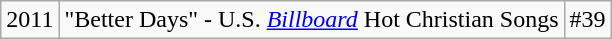<table class="wikitable sortable">
<tr>
<td align="left">2011</td>
<td align="left">"Better Days" - U.S. <em><a href='#'>Billboard</a></em> Hot Christian Songs</td>
<td style="text-align:center;">#39</td>
</tr>
</table>
